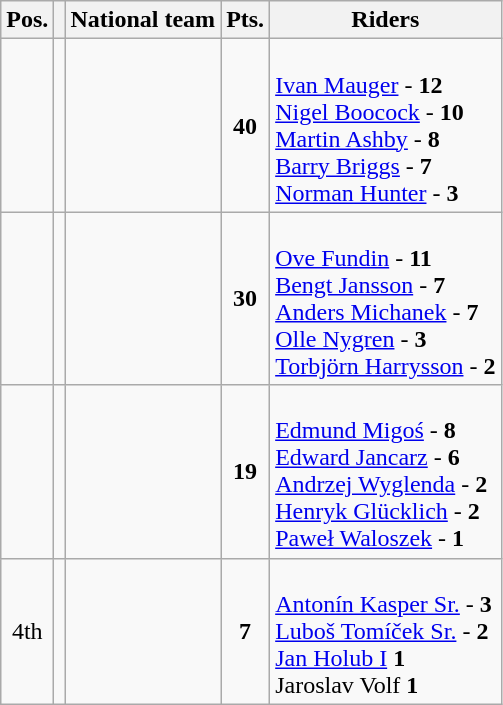<table class=wikitable style="font-size:100%;">
<tr>
<th>Pos.</th>
<th></th>
<th>National team</th>
<th>Pts.</th>
<th>Riders</th>
</tr>
<tr align=center >
<td></td>
<td></td>
<td align=left></td>
<td><strong>40</strong></td>
<td align=left><br><a href='#'>Ivan Mauger</a> - <strong>12</strong><br>
<a href='#'>Nigel Boocock</a> - <strong>10</strong><br>
<a href='#'>Martin Ashby</a> - <strong>8</strong><br>
<a href='#'>Barry Briggs</a> - <strong>7</strong><br>
<a href='#'>Norman Hunter</a> - <strong>3</strong></td>
</tr>
<tr align=center >
<td></td>
<td></td>
<td align=left></td>
<td><strong>30</strong></td>
<td align=left><br><a href='#'>Ove Fundin</a> - <strong>11</strong><br>
<a href='#'>Bengt Jansson</a> - <strong>7</strong><br>
<a href='#'>Anders Michanek</a> - <strong>7</strong><br>
<a href='#'>Olle Nygren</a> - <strong>3</strong><br>
<a href='#'>Torbjörn Harrysson</a> - <strong>2</strong></td>
</tr>
<tr align=center >
<td></td>
<td></td>
<td align=left></td>
<td><strong>19</strong></td>
<td align=left><br><a href='#'>Edmund Migoś</a> - <strong>8</strong><br>
<a href='#'>Edward Jancarz</a> - <strong>6</strong><br>
<a href='#'>Andrzej Wyglenda</a> - <strong>2</strong><br>
<a href='#'>Henryk Glücklich</a> - <strong>2</strong><br>
<a href='#'>Paweł Waloszek</a> - <strong>1</strong></td>
</tr>
<tr align=center >
<td>4th</td>
<td></td>
<td align=left></td>
<td><strong>7</strong></td>
<td align=left><br><a href='#'>Antonín Kasper Sr.</a> - <strong>3</strong><br>
<a href='#'>Luboš Tomíček Sr.</a> - <strong>2</strong><br>
<a href='#'>Jan Holub I</a> <strong>1</strong><br>
Jaroslav Volf <strong>1</strong></td>
</tr>
</table>
